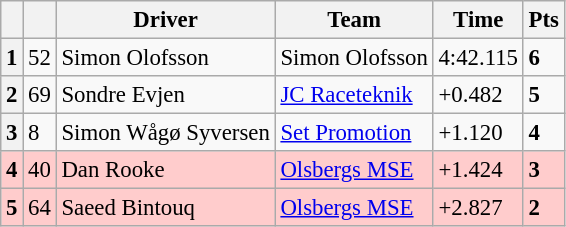<table class=wikitable style="font-size:95%">
<tr>
<th></th>
<th></th>
<th>Driver</th>
<th>Team</th>
<th>Time</th>
<th>Pts</th>
</tr>
<tr>
<th>1</th>
<td>52</td>
<td> Simon Olofsson</td>
<td>Simon Olofsson</td>
<td>4:42.115</td>
<td><strong>6</strong></td>
</tr>
<tr>
<th>2</th>
<td>69</td>
<td> Sondre Evjen</td>
<td><a href='#'>JC Raceteknik</a></td>
<td>+0.482</td>
<td><strong>5</strong></td>
</tr>
<tr>
<th>3</th>
<td>8</td>
<td> Simon Wågø Syversen</td>
<td><a href='#'>Set Promotion</a></td>
<td>+1.120</td>
<td><strong>4</strong></td>
</tr>
<tr>
<th style="background:#ffcccc;">4</th>
<td style="background:#ffcccc;">40</td>
<td style="background:#ffcccc;"> Dan Rooke</td>
<td style="background:#ffcccc;"><a href='#'>Olsbergs MSE</a></td>
<td style="background:#ffcccc;">+1.424</td>
<td style="background:#ffcccc;"><strong>3</strong></td>
</tr>
<tr>
<th style="background:#ffcccc;">5</th>
<td style="background:#ffcccc;">64</td>
<td style="background:#ffcccc;"> Saeed Bintouq</td>
<td style="background:#ffcccc;"><a href='#'>Olsbergs MSE</a></td>
<td style="background:#ffcccc;">+2.827</td>
<td style="background:#ffcccc;"><strong>2</strong></td>
</tr>
</table>
